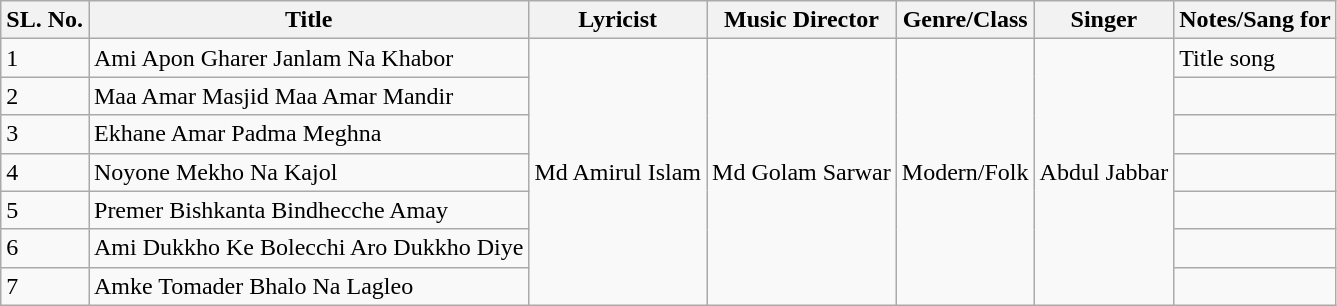<table class="wikitable sortable">
<tr>
<th>SL. No.</th>
<th>Title</th>
<th>Lyricist</th>
<th>Music Director</th>
<th>Genre/Class</th>
<th>Singer</th>
<th>Notes/Sang for</th>
</tr>
<tr>
<td>1</td>
<td>Ami Apon Gharer Janlam Na Khabor</td>
<td rowspan="7">Md Amirul Islam</td>
<td rowspan="7">Md Golam Sarwar</td>
<td rowspan="7">Modern/Folk</td>
<td rowspan="7">Abdul Jabbar</td>
<td>Title song</td>
</tr>
<tr>
<td>2</td>
<td>Maa Amar Masjid Maa Amar Mandir</td>
<td></td>
</tr>
<tr>
<td>3</td>
<td>Ekhane Amar Padma Meghna</td>
<td></td>
</tr>
<tr>
<td>4</td>
<td>Noyone Mekho Na Kajol</td>
<td></td>
</tr>
<tr>
<td>5</td>
<td>Premer Bishkanta Bindhecche Amay</td>
<td></td>
</tr>
<tr>
<td>6</td>
<td>Ami Dukkho Ke Bolecchi Aro Dukkho Diye</td>
<td></td>
</tr>
<tr>
<td>7</td>
<td>Amke Tomader Bhalo Na Lagleo</td>
<td></td>
</tr>
</table>
